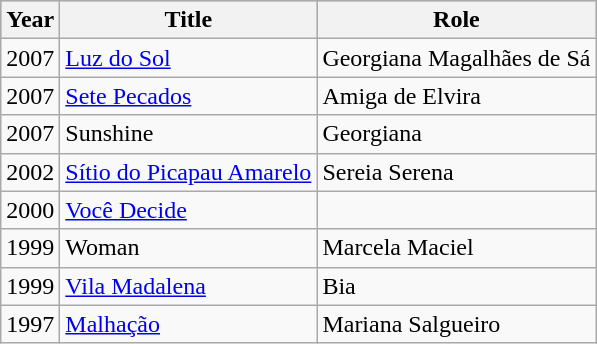<table class="wikitable">
<tr style="background:#b0c4de; text-align:center;">
<th>Year</th>
<th>Title</th>
<th>Role</th>
</tr>
<tr>
<td>2007</td>
<td><a href='#'>Luz do Sol</a></td>
<td>Georgiana Magalhães de Sá</td>
</tr>
<tr>
<td>2007</td>
<td><a href='#'>Sete Pecados</a></td>
<td>Amiga de Elvira</td>
</tr>
<tr>
<td>2007</td>
<td>Sunshine</td>
<td>Georgiana</td>
</tr>
<tr>
<td>2002</td>
<td><a href='#'>Sítio do Picapau Amarelo</a></td>
<td>Sereia Serena</td>
</tr>
<tr>
<td>2000</td>
<td><a href='#'>Você Decide</a></td>
<td></td>
</tr>
<tr>
<td>1999</td>
<td>Woman</td>
<td>Marcela Maciel</td>
</tr>
<tr>
<td>1999</td>
<td><a href='#'>Vila Madalena</a></td>
<td>Bia</td>
</tr>
<tr>
<td>1997</td>
<td><a href='#'>Malhação</a></td>
<td>Mariana Salgueiro</td>
</tr>
</table>
